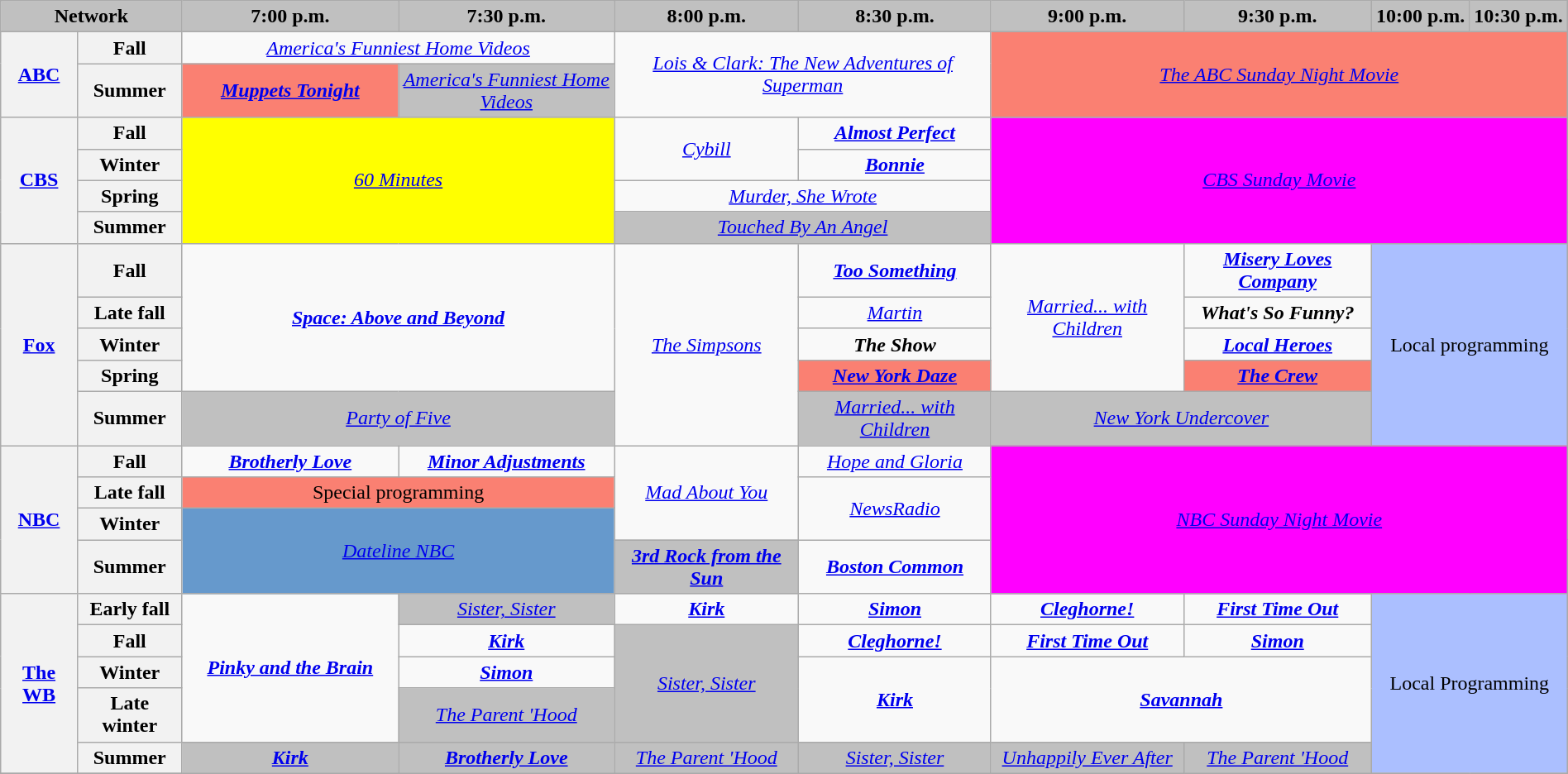<table class="wikitable" style="width:100%;margin-right:0;text-align:center">
<tr>
<th colspan="2" style="background-color:#C0C0C0">Network</th>
<th style="background-color:#C0C0C0;text-align:center;width:13.8%;">7:00 p.m.</th>
<th style="background-color:#C0C0C0;text-align:center;width:13.8%;">7:30 p.m.</th>
<th style="background-color:#C0C0C0;text-align:center">8:00 p.m.</th>
<th style="background-color:#C0C0C0;text-align:center">8:30 p.m.</th>
<th style="background-color:#C0C0C0;text-align:center">9:00 p.m.</th>
<th style="background-color:#C0C0C0;text-align:center">9:30 p.m.</th>
<th style="background-color:#C0C0C0;text-align:center">10:00 p.m.</th>
<th style="background-color:#C0C0C0;text-align:center">10:30 p.m.</th>
</tr>
<tr>
<th rowspan="2"><a href='#'>ABC</a></th>
<th>Fall</th>
<td colspan="2"><em><a href='#'>America's Funniest Home Videos</a></em></td>
<td colspan="2" rowspan="2"><em><a href='#'>Lois & Clark: The New Adventures of Superman</a></em></td>
<td colspan="4" rowspan="2" style="background:#FA8072;"><em><a href='#'>The ABC Sunday Night Movie</a></em></td>
</tr>
<tr>
<th>Summer</th>
<td style="background:#FA8072;"><strong><em><a href='#'>Muppets Tonight</a></em></strong></td>
<td style="background:#C0C0C0;"><em><a href='#'>America's Funniest Home Videos</a></em> </td>
</tr>
<tr>
<th rowspan="4"><a href='#'>CBS</a></th>
<th>Fall</th>
<td rowspan="4" colspan="2" style="background:yellow;"><em><a href='#'>60 Minutes</a></em> </td>
<td rowspan="2"><em><a href='#'>Cybill</a></em></td>
<td><strong><em><a href='#'>Almost Perfect</a></em></strong></td>
<td rowspan="4" colspan="4" style="background:magenta;"><em><a href='#'>CBS Sunday Movie</a></em> </td>
</tr>
<tr>
<th>Winter</th>
<td><strong><em><a href='#'>Bonnie</a></em></strong></td>
</tr>
<tr>
<th>Spring</th>
<td colspan="2"><em><a href='#'>Murder, She Wrote</a></em></td>
</tr>
<tr>
<th>Summer</th>
<td colspan="2" style="background:#C0C0C0;"><em><a href='#'>Touched By An Angel</a></em> </td>
</tr>
<tr>
<th rowspan="5"><a href='#'>Fox</a></th>
<th>Fall</th>
<td rowspan="4" colspan="2"><strong><em><a href='#'>Space: Above and Beyond</a></em></strong></td>
<td rowspan="5"><em><a href='#'>The Simpsons</a></em></td>
<td><strong><em><a href='#'>Too Something</a></em></strong></td>
<td rowspan="4"><em><a href='#'>Married... with Children</a></em></td>
<td><strong><em><a href='#'>Misery Loves Company</a></em></strong></td>
<td style="background:#abbfff;" rowspan="5" colspan="2">Local programming</td>
</tr>
<tr>
<th>Late fall</th>
<td><em><a href='#'>Martin</a></em></td>
<td><strong><em>What's So Funny?</em></strong></td>
</tr>
<tr>
<th>Winter</th>
<td><strong><em>The Show</em></strong></td>
<td><strong><em><a href='#'>Local Heroes</a></em></strong></td>
</tr>
<tr>
<th>Spring</th>
<td style="background:#FA8072;"><strong><em><a href='#'>New York Daze</a></em></strong></td>
<td style="background:#FA8072;"><strong><em><a href='#'>The Crew</a></em></strong></td>
</tr>
<tr>
<th>Summer</th>
<td colspan="2" style="background:#C0C0C0;"><em><a href='#'>Party of Five</a></em> </td>
<td style="background:#C0C0C0;"><em><a href='#'>Married... with Children</a></em> </td>
<td colspan="2" style="background:#C0C0C0;"><em><a href='#'>New York Undercover</a></em> </td>
</tr>
<tr>
<th rowspan="4"><a href='#'>NBC</a></th>
<th>Fall</th>
<td><strong><em><a href='#'>Brotherly Love</a></em></strong></td>
<td><strong><em><a href='#'>Minor Adjustments</a></em></strong></td>
<td rowspan="3"><em><a href='#'>Mad About You</a></em></td>
<td><em><a href='#'>Hope and Gloria</a></em></td>
<td rowspan="4" colspan="4" style="background:magenta;"><em><a href='#'>NBC Sunday Night Movie</a></em> </td>
</tr>
<tr>
<th>Late fall</th>
<td colspan="2" style="background:#FA8072;">Special programming</td>
<td rowspan="2"><em><a href='#'>NewsRadio</a></em></td>
</tr>
<tr>
<th>Winter</th>
<td colspan="2" rowspan="2" style="background:#6699CC;"><em><a href='#'>Dateline NBC</a></em></td>
</tr>
<tr>
<th>Summer</th>
<td style="background:#C0C0C0;"><strong><em><a href='#'>3rd Rock from the Sun</a></em></strong> </td>
<td><strong><em><a href='#'>Boston Common</a></em></strong></td>
</tr>
<tr>
<th rowspan="5"><a href='#'>The WB</a></th>
<th>Early fall</th>
<td rowspan="4"><strong><em><a href='#'>Pinky and the Brain</a></em></strong></td>
<td style="background:#C0C0C0;"><em><a href='#'>Sister, Sister</a></em> </td>
<td><strong><em><a href='#'>Kirk</a></em></strong></td>
<td><strong><em><a href='#'>Simon</a></em></strong></td>
<td><strong><em><a href='#'>Cleghorne!</a></em></strong></td>
<td><strong><em><a href='#'>First Time Out</a></em></strong></td>
<td style="background:#abbfff;" rowspan="5" colspan="2">Local Programming</td>
</tr>
<tr>
<th>Fall</th>
<td><strong><em><a href='#'>Kirk</a></em></strong></td>
<td rowspan="3" style="background:#C0C0C0;"><em><a href='#'>Sister, Sister</a></em> </td>
<td><strong><em><a href='#'>Cleghorne!</a></em></strong></td>
<td><strong><em><a href='#'>First Time Out</a></em></strong></td>
<td><strong><em><a href='#'>Simon</a></em></strong></td>
</tr>
<tr>
<th>Winter</th>
<td><strong><em><a href='#'>Simon</a></em></strong></td>
<td rowspan="2"><strong><em><a href='#'>Kirk</a></em></strong></td>
<td colspan="2" rowspan="2"><strong><em><a href='#'>Savannah</a></em></strong></td>
</tr>
<tr>
<th>Late winter</th>
<td style="background:#C0C0C0;"><em><a href='#'>The Parent 'Hood</a></em> </td>
</tr>
<tr>
<th>Summer</th>
<td style="background:#C0C0C0;"><strong><em><a href='#'>Kirk</a></em></strong> </td>
<td style="background:#C0C0C0;"><strong><em><a href='#'>Brotherly Love</a></em></strong> </td>
<td style="background:#C0C0C0;"><em><a href='#'>The Parent 'Hood</a></em> </td>
<td style="background:#C0C0C0;"><em><a href='#'>Sister, Sister</a></em> </td>
<td style="background:#C0C0C0;"><em><a href='#'>Unhappily Ever After</a></em> </td>
<td style="background:#C0C0C0;"><em><a href='#'>The Parent 'Hood</a></em> </td>
</tr>
<tr>
</tr>
</table>
